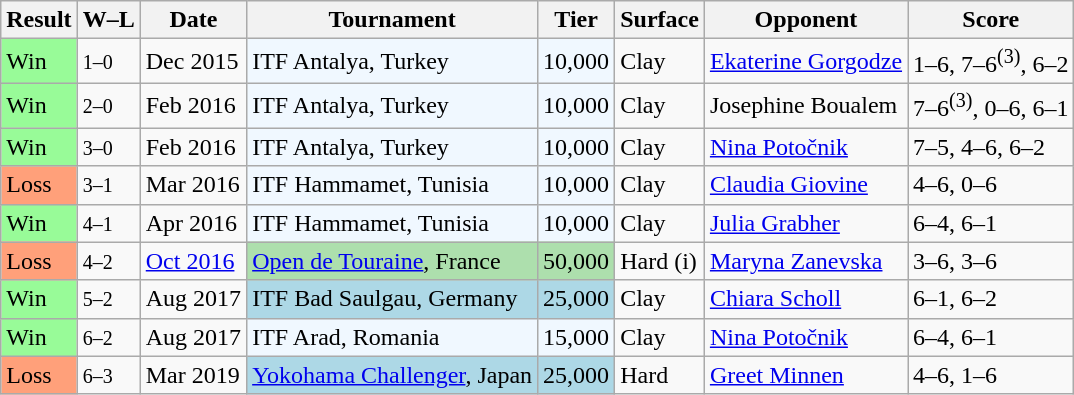<table class="sortable wikitable">
<tr>
<th>Result</th>
<th class="unsortable">W–L</th>
<th>Date</th>
<th>Tournament</th>
<th>Tier</th>
<th>Surface</th>
<th>Opponent</th>
<th class="unsortable">Score</th>
</tr>
<tr>
<td style="background:#98fb98;">Win</td>
<td><small>1–0</small></td>
<td>Dec 2015</td>
<td bgcolor="#f0f8ff">ITF Antalya, Turkey</td>
<td bgcolor="#f0f8ff">10,000</td>
<td>Clay</td>
<td> <a href='#'>Ekaterine Gorgodze</a></td>
<td>1–6, 7–6<sup>(3)</sup>, 6–2</td>
</tr>
<tr>
<td style="background:#98fb98;">Win</td>
<td><small>2–0</small></td>
<td>Feb 2016</td>
<td bgcolor="#f0f8ff">ITF Antalya, Turkey</td>
<td bgcolor="#f0f8ff">10,000</td>
<td>Clay</td>
<td> Josephine Boualem</td>
<td>7–6<sup>(3)</sup>, 0–6, 6–1</td>
</tr>
<tr>
<td style="background:#98fb98;">Win</td>
<td><small>3–0</small></td>
<td>Feb 2016</td>
<td bgcolor="#f0f8ff">ITF Antalya, Turkey</td>
<td bgcolor="#f0f8ff">10,000</td>
<td>Clay</td>
<td> <a href='#'>Nina Potočnik</a></td>
<td>7–5, 4–6, 6–2</td>
</tr>
<tr>
<td style="background:#ffa07a;">Loss</td>
<td><small>3–1</small></td>
<td>Mar 2016</td>
<td bgcolor="#f0f8ff">ITF Hammamet, Tunisia</td>
<td bgcolor="#f0f8ff">10,000</td>
<td>Clay</td>
<td> <a href='#'>Claudia Giovine</a></td>
<td>4–6, 0–6</td>
</tr>
<tr>
<td style="background:#98fb98;">Win</td>
<td><small>4–1</small></td>
<td>Apr 2016</td>
<td bgcolor="#f0f8ff">ITF Hammamet, Tunisia</td>
<td bgcolor="#f0f8ff">10,000</td>
<td>Clay</td>
<td> <a href='#'>Julia Grabher</a></td>
<td>6–4, 6–1</td>
</tr>
<tr>
<td style="background:#ffa07a;">Loss</td>
<td><small>4–2</small></td>
<td><a href='#'>Oct 2016</a></td>
<td style="background:#addfad;"><a href='#'>Open de Touraine</a>, France</td>
<td style="background:#addfad;">50,000</td>
<td>Hard (i)</td>
<td> <a href='#'>Maryna Zanevska</a></td>
<td>3–6, 3–6</td>
</tr>
<tr>
<td style="background:#98fb98;">Win</td>
<td><small>5–2</small></td>
<td>Aug 2017</td>
<td style="background:lightblue;">ITF Bad Saulgau, Germany</td>
<td style="background:lightblue;">25,000</td>
<td>Clay</td>
<td> <a href='#'>Chiara Scholl</a></td>
<td>6–1, 6–2</td>
</tr>
<tr>
<td style="background:#98fb98;">Win</td>
<td><small>6–2</small></td>
<td>Aug 2017</td>
<td style="background:#f0f8ff;">ITF Arad, Romania</td>
<td style="background:#f0f8ff;">15,000</td>
<td>Clay</td>
<td> <a href='#'>Nina Potočnik</a></td>
<td>6–4, 6–1</td>
</tr>
<tr>
<td style="background:#ffa07a;">Loss</td>
<td><small>6–3</small></td>
<td>Mar 2019</td>
<td style="background:lightblue;"><a href='#'>Yokohama Challenger</a>, Japan</td>
<td style="background:lightblue;">25,000</td>
<td>Hard</td>
<td> <a href='#'>Greet Minnen</a></td>
<td>4–6, 1–6</td>
</tr>
</table>
